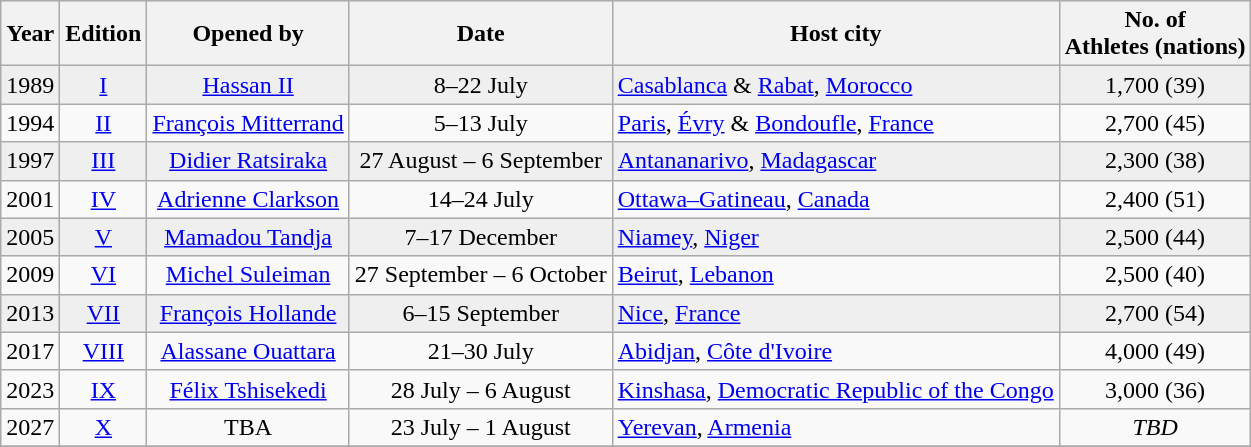<table class="wikitable" style="text-align:center">
<tr bgcolor="#EFEFEF">
<th>Year</th>
<th>Edition</th>
<th>Opened by</th>
<th>Date</th>
<th>Host city</th>
<th>No. of<br>Athletes (nations)</th>
</tr>
<tr bgcolor="#EFEFEF">
<td>1989</td>
<td><a href='#'>I</a></td>
<td><a href='#'>Hassan II</a></td>
<td>8–22 July</td>
<td align=left> <a href='#'>Casablanca</a> & <a href='#'>Rabat</a>, <a href='#'>Morocco</a></td>
<td>1,700 (39)</td>
</tr>
<tr>
<td>1994</td>
<td><a href='#'>II</a></td>
<td><a href='#'>François Mitterrand</a></td>
<td>5–13 July</td>
<td align=left> <a href='#'>Paris</a>, <a href='#'>Évry</a> & <a href='#'>Bondoufle</a>, <a href='#'>France</a></td>
<td>2,700 (45)</td>
</tr>
<tr bgcolor="#EFEFEF">
<td>1997</td>
<td><a href='#'>III</a></td>
<td><a href='#'>Didier Ratsiraka</a></td>
<td>27 August – 6 September</td>
<td align=left> <a href='#'>Antananarivo</a>, <a href='#'>Madagascar</a></td>
<td>2,300 (38)</td>
</tr>
<tr>
<td>2001</td>
<td><a href='#'>IV</a></td>
<td><a href='#'>Adrienne Clarkson</a></td>
<td>14–24 July</td>
<td align=left> <a href='#'>Ottawa–Gatineau</a>, <a href='#'>Canada</a></td>
<td>2,400 (51)</td>
</tr>
<tr bgcolor="#EFEFEF">
<td>2005</td>
<td><a href='#'>V</a></td>
<td><a href='#'>Mamadou Tandja</a></td>
<td>7–17 December</td>
<td align=left> <a href='#'>Niamey</a>, <a href='#'>Niger</a></td>
<td>2,500 (44)</td>
</tr>
<tr>
<td>2009</td>
<td><a href='#'>VI</a></td>
<td><a href='#'>Michel Suleiman</a></td>
<td>27 September – 6 October</td>
<td align=left> <a href='#'>Beirut</a>, <a href='#'>Lebanon</a></td>
<td>2,500 (40)</td>
</tr>
<tr bgcolor="#EFEFEF">
<td>2013</td>
<td><a href='#'>VII</a></td>
<td><a href='#'>François Hollande</a></td>
<td>6–15 September</td>
<td align=left> <a href='#'>Nice</a>, <a href='#'>France</a></td>
<td>2,700 (54)</td>
</tr>
<tr>
<td>2017</td>
<td><a href='#'>VIII</a></td>
<td><a href='#'>Alassane Ouattara</a></td>
<td>21–30 July</td>
<td align=left> <a href='#'>Abidjan</a>, <a href='#'>Côte d'Ivoire</a></td>
<td>4,000 (49)</td>
</tr>
<tr>
<td>2023</td>
<td><a href='#'>IX</a></td>
<td><a href='#'>Félix Tshisekedi</a></td>
<td>28 July – 6 August</td>
<td align=left> <a href='#'>Kinshasa</a>, <a href='#'>Democratic Republic of the Congo</a></td>
<td>3,000 (36)</td>
</tr>
<tr>
<td>2027</td>
<td><a href='#'>X</a></td>
<td>TBA</td>
<td>23 July – 1 August</td>
<td align=left> <a href='#'>Yerevan</a>, <a href='#'>Armenia</a></td>
<td><em>TBD</em></td>
</tr>
<tr>
</tr>
</table>
